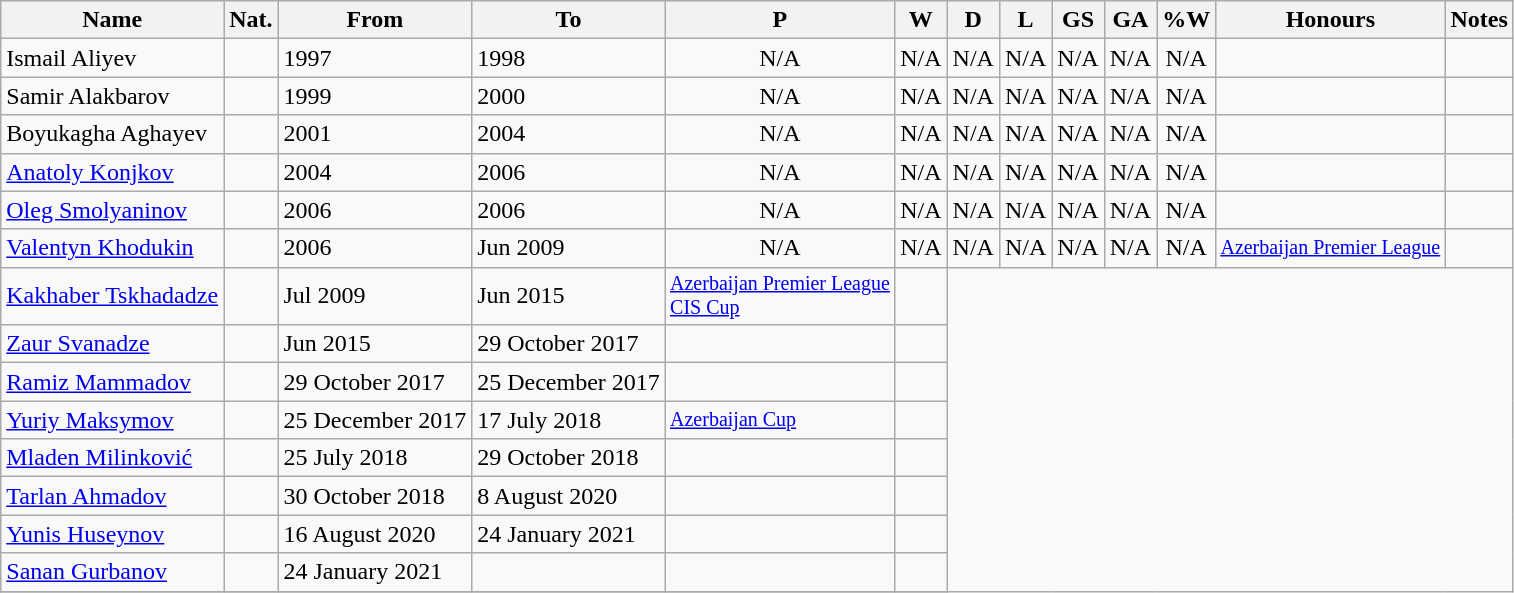<table class="wikitable sortable" style="text-align: center">
<tr>
<th>Name</th>
<th>Nat.</th>
<th class="unsortable">From</th>
<th class="unsortable">To</th>
<th abbr="TOTAL OF MATCHES PLAYED">P</th>
<th abbr="MATCHES WON">W</th>
<th abbr="MATCHES DRAWN">D</th>
<th abbr="MATCHES LOST">L</th>
<th abbr="GOALS SCORED">GS</th>
<th abbr="GOAL AGAINST">GA</th>
<th abbr="PERCENTAGE OF MATCHES WON">%W</th>
<th abbr="HONOURS">Honours</th>
<th abbr="NOTES">Notes</th>
</tr>
<tr>
<td align=left>Ismail Aliyev</td>
<td align=left></td>
<td align=left>1997</td>
<td align=left>1998</td>
<td>N/A</td>
<td>N/A</td>
<td>N/A</td>
<td>N/A</td>
<td>N/A</td>
<td>N/A</td>
<td>N/A</td>
<td></td>
<td></td>
</tr>
<tr>
<td align=left>Samir Alakbarov</td>
<td align=left></td>
<td align=left>1999</td>
<td align=left>2000</td>
<td>N/A</td>
<td>N/A</td>
<td>N/A</td>
<td>N/A</td>
<td>N/A</td>
<td>N/A</td>
<td>N/A</td>
<td></td>
<td></td>
</tr>
<tr>
<td align=left>Boyukagha Aghayev</td>
<td align=left></td>
<td align=left>2001</td>
<td align=left>2004</td>
<td>N/A</td>
<td>N/A</td>
<td>N/A</td>
<td>N/A</td>
<td>N/A</td>
<td>N/A</td>
<td>N/A</td>
<td></td>
<td></td>
</tr>
<tr>
<td align=left><a href='#'>Anatoly Konjkov</a></td>
<td align=left></td>
<td align=left>2004</td>
<td align=left>2006</td>
<td>N/A</td>
<td>N/A</td>
<td>N/A</td>
<td>N/A</td>
<td>N/A</td>
<td>N/A</td>
<td>N/A</td>
<td></td>
<td></td>
</tr>
<tr>
<td align=left><a href='#'>Oleg Smolyaninov</a></td>
<td align=left></td>
<td align=left>2006</td>
<td align=left>2006</td>
<td>N/A</td>
<td>N/A</td>
<td>N/A</td>
<td>N/A</td>
<td>N/A</td>
<td>N/A</td>
<td>N/A</td>
<td></td>
<td></td>
</tr>
<tr>
<td align=left><a href='#'>Valentyn Khodukin</a></td>
<td align=left></td>
<td align=left>2006</td>
<td align=left>Jun 2009</td>
<td>N/A</td>
<td>N/A</td>
<td>N/A</td>
<td>N/A</td>
<td>N/A</td>
<td>N/A</td>
<td>N/A</td>
<td style="text-align:left;font-size:smaller"><a href='#'>Azerbaijan Premier League</a></td>
<td></td>
</tr>
<tr>
<td align=left><a href='#'>Kakhaber Tskhadadze</a></td>
<td align=left></td>
<td align=left>Jul 2009</td>
<td align=left>Jun 2015<br></td>
<td style="text-align:left;font-size:smaller"><a href='#'>Azerbaijan Premier League</a><br><a href='#'>CIS Cup</a></td>
<td></td>
</tr>
<tr>
<td align=left><a href='#'>Zaur Svanadze</a></td>
<td align=left></td>
<td align=left>Jun 2015</td>
<td align=left>29 October 2017<br></td>
<td></td>
<td></td>
</tr>
<tr>
<td align=left><a href='#'>Ramiz Mammadov</a></td>
<td align=left></td>
<td align=left>29 October 2017</td>
<td align=left>25 December 2017<br></td>
<td></td>
<td></td>
</tr>
<tr>
<td align=left><a href='#'>Yuriy Maksymov</a></td>
<td align=left></td>
<td align=left>25 December 2017</td>
<td align=left>17 July 2018<br></td>
<td style="text-align:left;font-size:smaller"><a href='#'>Azerbaijan Cup</a></td>
<td></td>
</tr>
<tr>
<td align=left><a href='#'>Mladen Milinković</a></td>
<td align=left></td>
<td align=left>25 July 2018</td>
<td align=left>29 October 2018<br></td>
<td style="text-align:left;font-size:smaller"></td>
<td></td>
</tr>
<tr>
<td align=left><a href='#'>Tarlan Ahmadov</a></td>
<td align=left></td>
<td align=left>30 October 2018</td>
<td align=left>8 August 2020<br></td>
<td style="text-align:left;font-size:smaller"></td>
<td></td>
</tr>
<tr>
<td align=left><a href='#'>Yunis Huseynov</a></td>
<td align=left></td>
<td align=left>16 August 2020</td>
<td align=left>24 January 2021<br></td>
<td style="text-align:left;font-size:smaller"></td>
<td></td>
</tr>
<tr>
<td align=left><a href='#'>Sanan Gurbanov</a></td>
<td align=left></td>
<td align=left>24 January 2021</td>
<td align=left><br></td>
<td style="text-align:left;font-size:smaller"></td>
<td></td>
</tr>
<tr>
</tr>
</table>
